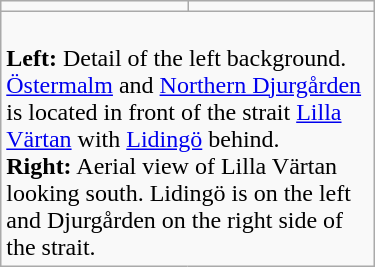<table class="wikitable" align="right" style="margin:0 0 0.5em 1em;width:250px;">
<tr>
<td></td>
<td></td>
</tr>
<tr>
<td colspan="2"><br><strong>Left:</strong> Detail of the left background. <a href='#'>Östermalm</a> and <a href='#'>Northern Djurgården</a> is located in front of the strait <a href='#'>Lilla Värtan</a> with <a href='#'>Lidingö</a> behind.
<br><strong>Right:</strong> Aerial view of Lilla Värtan looking south. Lidingö is on the left and Djurgården on the right side of the strait.</td>
</tr>
</table>
